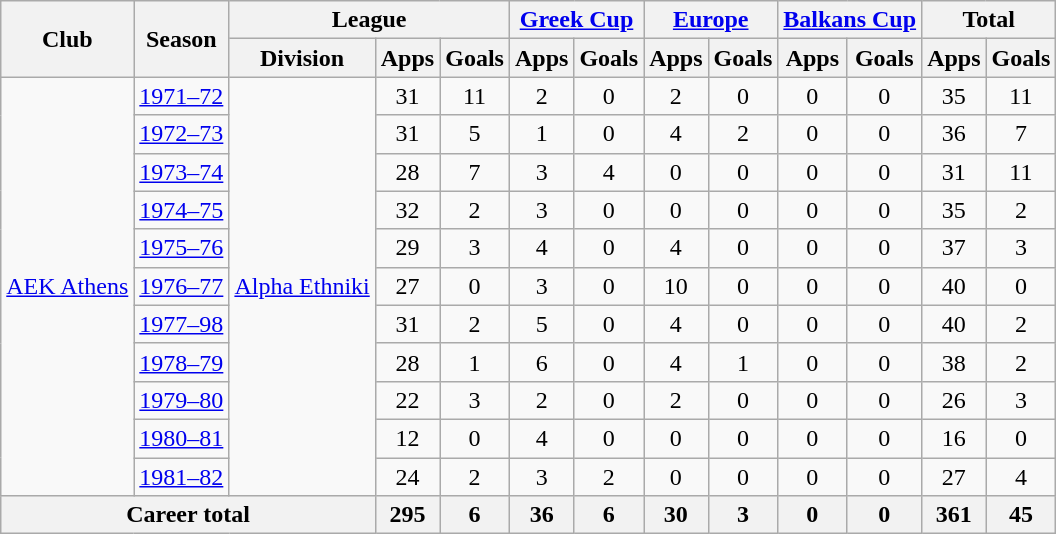<table class="wikitable" style="text-align:center">
<tr>
<th rowspan="2">Club</th>
<th rowspan="2">Season</th>
<th colspan="3">League</th>
<th colspan="2"><a href='#'>Greek Cup</a></th>
<th colspan="2"><a href='#'>Europe</a></th>
<th colspan="2"><a href='#'>Balkans Cup</a></th>
<th colspan="2">Total</th>
</tr>
<tr>
<th>Division</th>
<th>Apps</th>
<th>Goals</th>
<th>Apps</th>
<th>Goals</th>
<th>Apps</th>
<th>Goals</th>
<th>Apps</th>
<th>Goals</th>
<th>Apps</th>
<th>Goals</th>
</tr>
<tr>
<td rowspan=11><a href='#'>AEK Athens</a></td>
<td><a href='#'>1971–72</a></td>
<td rowspan=11><a href='#'>Alpha Ethniki</a></td>
<td>31</td>
<td>11</td>
<td>2</td>
<td>0</td>
<td>2</td>
<td>0</td>
<td>0</td>
<td>0</td>
<td>35</td>
<td>11</td>
</tr>
<tr>
<td><a href='#'>1972–73</a></td>
<td>31</td>
<td>5</td>
<td>1</td>
<td>0</td>
<td>4</td>
<td>2</td>
<td>0</td>
<td>0</td>
<td>36</td>
<td>7</td>
</tr>
<tr>
<td><a href='#'>1973–74</a></td>
<td>28</td>
<td>7</td>
<td>3</td>
<td>4</td>
<td>0</td>
<td>0</td>
<td>0</td>
<td>0</td>
<td>31</td>
<td>11</td>
</tr>
<tr>
<td><a href='#'>1974–75</a></td>
<td>32</td>
<td>2</td>
<td>3</td>
<td>0</td>
<td>0</td>
<td>0</td>
<td>0</td>
<td>0</td>
<td>35</td>
<td>2</td>
</tr>
<tr>
<td><a href='#'>1975–76</a></td>
<td>29</td>
<td>3</td>
<td>4</td>
<td>0</td>
<td>4</td>
<td>0</td>
<td>0</td>
<td>0</td>
<td>37</td>
<td>3</td>
</tr>
<tr>
<td><a href='#'>1976–77</a></td>
<td>27</td>
<td>0</td>
<td>3</td>
<td>0</td>
<td>10</td>
<td>0</td>
<td>0</td>
<td>0</td>
<td>40</td>
<td>0</td>
</tr>
<tr>
<td><a href='#'>1977–98</a></td>
<td>31</td>
<td>2</td>
<td>5</td>
<td>0</td>
<td>4</td>
<td>0</td>
<td>0</td>
<td>0</td>
<td>40</td>
<td>2</td>
</tr>
<tr>
<td><a href='#'>1978–79</a></td>
<td>28</td>
<td>1</td>
<td>6</td>
<td>0</td>
<td>4</td>
<td>1</td>
<td>0</td>
<td>0</td>
<td>38</td>
<td>2</td>
</tr>
<tr>
<td><a href='#'>1979–80</a></td>
<td>22</td>
<td>3</td>
<td>2</td>
<td>0</td>
<td>2</td>
<td>0</td>
<td>0</td>
<td>0</td>
<td>26</td>
<td>3</td>
</tr>
<tr>
<td><a href='#'>1980–81</a></td>
<td>12</td>
<td>0</td>
<td>4</td>
<td>0</td>
<td>0</td>
<td>0</td>
<td>0</td>
<td>0</td>
<td>16</td>
<td>0</td>
</tr>
<tr>
<td><a href='#'>1981–82</a></td>
<td>24</td>
<td>2</td>
<td>3</td>
<td>2</td>
<td>0</td>
<td>0</td>
<td>0</td>
<td>0</td>
<td>27</td>
<td>4</td>
</tr>
<tr>
<th colspan="3">Career total</th>
<th>295</th>
<th>6</th>
<th>36</th>
<th>6</th>
<th>30</th>
<th>3</th>
<th>0</th>
<th>0</th>
<th>361</th>
<th>45</th>
</tr>
</table>
